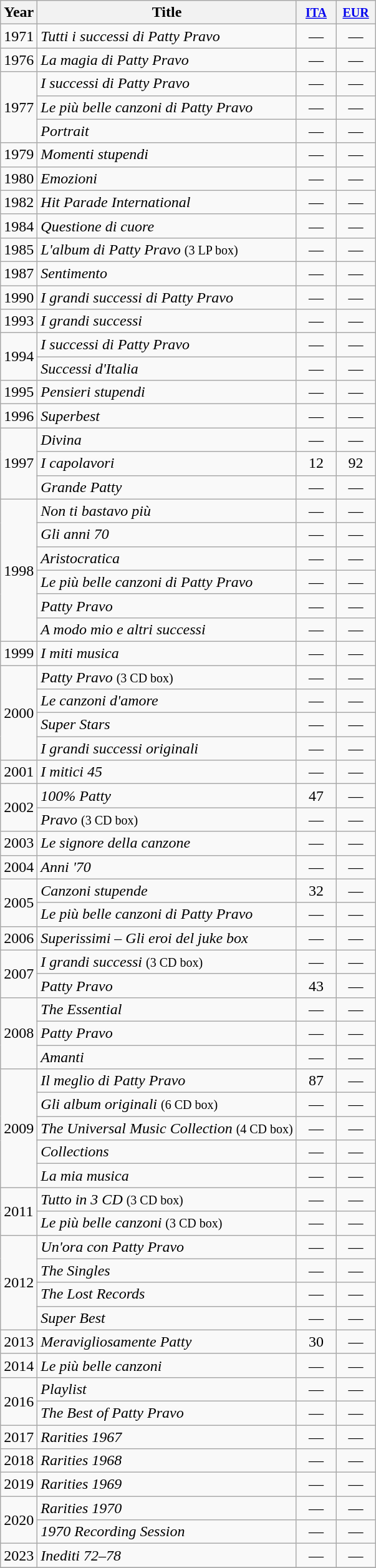<table class="wikitable">
<tr>
<th>Year</th>
<th>Title</th>
<th width="35"><small><a href='#'>ITA</a></small><br></th>
<th width="35"><small><a href='#'>EUR</a></small><br></th>
</tr>
<tr>
<td>1971</td>
<td><em>Tutti i successi di Patty Pravo</em></td>
<td align="center">—</td>
<td align="center">—</td>
</tr>
<tr>
<td>1976</td>
<td><em>La magia di Patty Pravo</em></td>
<td align="center">—</td>
<td align="center">—</td>
</tr>
<tr>
<td rowspan="3">1977</td>
<td><em>I successi di Patty Pravo</em></td>
<td align="center">—</td>
<td align="center">—</td>
</tr>
<tr>
<td><em>Le più belle canzoni di Patty Pravo</em></td>
<td align="center">—</td>
<td align="center">—</td>
</tr>
<tr>
<td><em>Portrait</em></td>
<td align="center">—</td>
<td align="center">—</td>
</tr>
<tr>
<td>1979</td>
<td><em>Momenti stupendi</em></td>
<td align="center">—</td>
<td align="center">—</td>
</tr>
<tr>
<td>1980</td>
<td><em>Emozioni</em></td>
<td align="center">—</td>
<td align="center">—</td>
</tr>
<tr>
<td>1982</td>
<td><em>Hit Parade International</em></td>
<td align="center">—</td>
<td align="center">—</td>
</tr>
<tr>
<td>1984</td>
<td><em>Questione di cuore</em></td>
<td align="center">—</td>
<td align="center">—</td>
</tr>
<tr>
<td>1985</td>
<td><em>L'album di Patty Pravo</em> <small>(3 LP box)</small></td>
<td align="center">—</td>
<td align="center">—</td>
</tr>
<tr>
<td>1987</td>
<td><em>Sentimento</em></td>
<td align="center">—</td>
<td align="center">—</td>
</tr>
<tr>
<td>1990</td>
<td><em>I grandi successi di Patty Pravo</em></td>
<td align="center">—</td>
<td align="center">—</td>
</tr>
<tr>
<td>1993</td>
<td><em>I grandi successi</em></td>
<td align="center">—</td>
<td align="center">—</td>
</tr>
<tr>
<td rowspan="2">1994</td>
<td><em>I successi di Patty Pravo</em></td>
<td align="center">—</td>
<td align="center">—</td>
</tr>
<tr>
<td><em>Successi d'Italia</em></td>
<td align="center">—</td>
<td align="center">—</td>
</tr>
<tr>
<td>1995</td>
<td><em>Pensieri stupendi</em></td>
<td align="center">—</td>
<td align="center">—</td>
</tr>
<tr>
<td>1996</td>
<td><em>Superbest</em></td>
<td align="center">—</td>
<td align="center">—</td>
</tr>
<tr>
<td rowspan="3">1997</td>
<td><em>Divina</em></td>
<td align="center">—</td>
<td align="center">—</td>
</tr>
<tr>
<td><em>I capolavori</em></td>
<td align="center">12</td>
<td align="center">92</td>
</tr>
<tr>
<td><em>Grande Patty</em></td>
<td align="center">—</td>
<td align="center">—</td>
</tr>
<tr>
<td rowspan="6">1998</td>
<td><em>Non ti bastavo più</em></td>
<td align="center">—</td>
<td align="center">—</td>
</tr>
<tr>
<td><em>Gli anni 70</em></td>
<td align="center">—</td>
<td align="center">—</td>
</tr>
<tr>
<td><em>Aristocratica</em></td>
<td align="center">—</td>
<td align="center">—</td>
</tr>
<tr>
<td><em>Le più belle canzoni di Patty Pravo</em></td>
<td align="center">—</td>
<td align="center">—</td>
</tr>
<tr>
<td><em>Patty Pravo</em></td>
<td align="center">—</td>
<td align="center">—</td>
</tr>
<tr>
<td><em>A modo mio e altri successi</em></td>
<td align="center">—</td>
<td align="center">—</td>
</tr>
<tr>
<td>1999</td>
<td><em>I miti musica</em></td>
<td align="center">—</td>
<td align="center">—</td>
</tr>
<tr>
<td rowspan="4">2000</td>
<td><em>Patty Pravo</em> <small>(3 CD box)</small></td>
<td align="center">—</td>
<td align="center">—</td>
</tr>
<tr>
<td><em>Le canzoni d'amore</em></td>
<td align="center">—</td>
<td align="center">—</td>
</tr>
<tr>
<td><em>Super Stars</em></td>
<td align="center">—</td>
<td align="center">—</td>
</tr>
<tr>
<td><em>I grandi successi originali</em></td>
<td align="center">—</td>
<td align="center">—</td>
</tr>
<tr>
<td>2001</td>
<td><em>I mitici 45</em></td>
<td align="center">—</td>
<td align="center">—</td>
</tr>
<tr>
<td rowspan="2">2002</td>
<td><em>100% Patty</em></td>
<td align="center">47</td>
<td align="center">—</td>
</tr>
<tr>
<td><em>Pravo</em> <small>(3 CD box)</small></td>
<td align="center">—</td>
<td align="center">—</td>
</tr>
<tr>
<td>2003</td>
<td><em>Le signore della canzone</em></td>
<td align="center">—</td>
<td align="center">—</td>
</tr>
<tr>
<td>2004</td>
<td><em>Anni '70</em></td>
<td align="center">—</td>
<td align="center">—</td>
</tr>
<tr>
<td rowspan="2">2005</td>
<td><em>Canzoni stupende</em></td>
<td align="center">32</td>
<td align="center">—</td>
</tr>
<tr>
<td><em>Le più belle canzoni di Patty Pravo</em></td>
<td align="center">—</td>
<td align="center">—</td>
</tr>
<tr>
<td>2006</td>
<td><em>Superissimi – Gli eroi del juke box</em></td>
<td align="center">—</td>
<td align="center">—</td>
</tr>
<tr>
<td rowspan="2">2007</td>
<td><em>I grandi successi</em> <small>(3 CD box)</small></td>
<td align="center">—</td>
<td align="center">—</td>
</tr>
<tr>
<td><em>Patty Pravo</em></td>
<td align="center">43</td>
<td align="center">—</td>
</tr>
<tr>
<td rowspan="3">2008</td>
<td><em>The Essential</em></td>
<td align="center">—</td>
<td align="center">—</td>
</tr>
<tr>
<td><em>Patty Pravo</em></td>
<td align="center">—</td>
<td align="center">—</td>
</tr>
<tr>
<td><em>Amanti</em></td>
<td align="center">—</td>
<td align="center">—</td>
</tr>
<tr>
<td rowspan="5">2009</td>
<td><em>Il meglio di Patty Pravo</em></td>
<td align="center">87</td>
<td align="center">—</td>
</tr>
<tr>
<td><em>Gli album originali</em> <small>(6 CD box)</small></td>
<td align="center">—</td>
<td align="center">—</td>
</tr>
<tr>
<td><em>The Universal Music Collection</em> <small>(4 CD box)</small></td>
<td align="center">—</td>
<td align="center">—</td>
</tr>
<tr>
<td><em>Collections</em></td>
<td align="center">—</td>
<td align="center">—</td>
</tr>
<tr>
<td><em>La mia musica</em></td>
<td align="center">—</td>
<td align="center">—</td>
</tr>
<tr>
<td rowspan="2">2011</td>
<td><em>Tutto in 3 CD</em> <small>(3 CD box)</small></td>
<td align="center">—</td>
<td align="center">—</td>
</tr>
<tr>
<td><em>Le più belle canzoni</em> <small>(3 CD box)</small></td>
<td align="center">—</td>
<td align="center">—</td>
</tr>
<tr>
<td rowspan="4">2012</td>
<td><em>Un'ora con Patty Pravo</em></td>
<td align="center">—</td>
<td align="center">—</td>
</tr>
<tr>
<td><em>The Singles</em></td>
<td align="center">—</td>
<td align="center">—</td>
</tr>
<tr>
<td><em>The Lost Records</em></td>
<td align="center">—</td>
<td align="center">—</td>
</tr>
<tr>
<td><em>Super Best</em></td>
<td align="center">—</td>
<td align="center">—</td>
</tr>
<tr>
<td>2013</td>
<td><em>Meravigliosamente Patty</em></td>
<td align="center">30</td>
<td align="center">—</td>
</tr>
<tr>
<td>2014</td>
<td><em>Le più belle canzoni </em></td>
<td align="center">—</td>
<td align="center">—</td>
</tr>
<tr>
<td rowspan="2">2016</td>
<td><em>Playlist</em></td>
<td align="center">—</td>
<td align="center">—</td>
</tr>
<tr>
<td><em>The Best of Patty Pravo</em></td>
<td align="center">—</td>
<td align="center">—</td>
</tr>
<tr>
<td>2017</td>
<td><em>Rarities 1967</em></td>
<td align="center">—</td>
<td align="center">—</td>
</tr>
<tr>
<td>2018</td>
<td><em>Rarities 1968</em></td>
<td align="center">—</td>
<td align="center">—</td>
</tr>
<tr>
<td>2019</td>
<td><em>Rarities 1969</em></td>
<td align="center">—</td>
<td align="center">—</td>
</tr>
<tr>
<td rowspan="2">2020</td>
<td><em>Rarities 1970</em></td>
<td align="center">—</td>
<td align="center">—</td>
</tr>
<tr>
<td><em>1970 Recording Session</em></td>
<td align="center">—</td>
<td align="center">—</td>
</tr>
<tr>
<td>2023</td>
<td><em>Inediti 72–78</em></td>
<td align="center">—</td>
<td align="center">—</td>
</tr>
<tr>
</tr>
</table>
